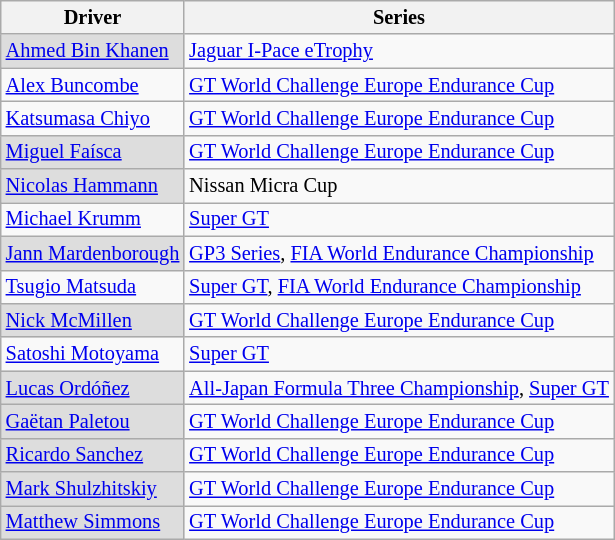<table class="wikitable" style="font-size: 85%;">
<tr>
<th>Driver</th>
<th>Series</th>
</tr>
<tr>
<td style="background: #ddd"> <a href='#'>Ahmed Bin Khanen</a></td>
<td><a href='#'>Jaguar I-Pace eTrophy</a></td>
</tr>
<tr>
<td> <a href='#'>Alex Buncombe</a></td>
<td><a href='#'>GT World Challenge Europe Endurance Cup</a></td>
</tr>
<tr>
<td> <a href='#'>Katsumasa Chiyo</a></td>
<td><a href='#'>GT World Challenge Europe Endurance Cup</a></td>
</tr>
<tr>
<td style="background: #ddd"> <a href='#'>Miguel Faísca</a></td>
<td><a href='#'>GT World Challenge Europe Endurance Cup</a></td>
</tr>
<tr>
<td style="background: #ddd"> <a href='#'>Nicolas Hammann</a></td>
<td>Nissan Micra Cup</td>
</tr>
<tr>
<td> <a href='#'>Michael Krumm</a></td>
<td><a href='#'>Super GT</a></td>
</tr>
<tr>
<td style="background: #ddd"> <a href='#'>Jann Mardenborough</a></td>
<td><a href='#'>GP3 Series</a>, <a href='#'>FIA World Endurance Championship</a></td>
</tr>
<tr>
<td> <a href='#'>Tsugio Matsuda</a></td>
<td><a href='#'>Super GT</a>, <a href='#'>FIA World Endurance Championship</a></td>
</tr>
<tr>
<td style="background: #ddd"> <a href='#'>Nick McMillen</a></td>
<td><a href='#'>GT World Challenge Europe Endurance Cup</a></td>
</tr>
<tr>
<td> <a href='#'>Satoshi Motoyama</a></td>
<td><a href='#'>Super GT</a></td>
</tr>
<tr>
<td style="background: #ddd"> <a href='#'>Lucas Ordóñez</a></td>
<td><a href='#'>All-Japan Formula Three Championship</a>, <a href='#'>Super GT</a></td>
</tr>
<tr>
<td style="background: #ddd"> <a href='#'>Gaëtan Paletou</a></td>
<td><a href='#'>GT World Challenge Europe Endurance Cup</a></td>
</tr>
<tr>
<td style="background: #ddd"> <a href='#'>Ricardo Sanchez</a></td>
<td><a href='#'>GT World Challenge Europe Endurance Cup</a></td>
</tr>
<tr>
<td style="background: #ddd"> <a href='#'>Mark Shulzhitskiy</a></td>
<td><a href='#'>GT World Challenge Europe Endurance Cup</a></td>
</tr>
<tr>
<td style="background: #ddd"> <a href='#'>Matthew Simmons</a></td>
<td><a href='#'>GT World Challenge Europe Endurance Cup</a></td>
</tr>
</table>
